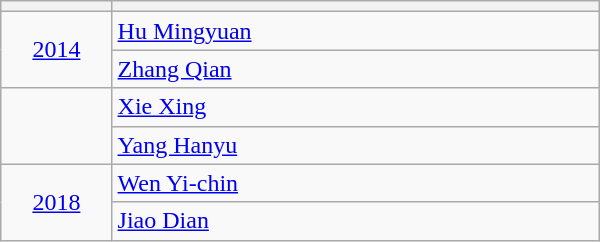<table class=wikitable style="width: 400px;">
<tr>
<th width="40"></th>
<th width="200"></th>
</tr>
<tr>
<td align=center rowspan=2><a href='#'>2014</a></td>
<td> <a href='#'>Hu Mingyuan</a></td>
</tr>
<tr>
<td> <a href='#'>Zhang Qian</a></td>
</tr>
<tr>
<td align=center rowspan=2></td>
<td> <a href='#'>Xie Xing</a></td>
</tr>
<tr>
<td> <a href='#'>Yang Hanyu</a></td>
</tr>
<tr>
<td align=center rowspan=2><a href='#'>2018</a></td>
<td> <a href='#'>Wen Yi-chin</a></td>
</tr>
<tr>
<td> <a href='#'>Jiao Dian</a></td>
</tr>
</table>
